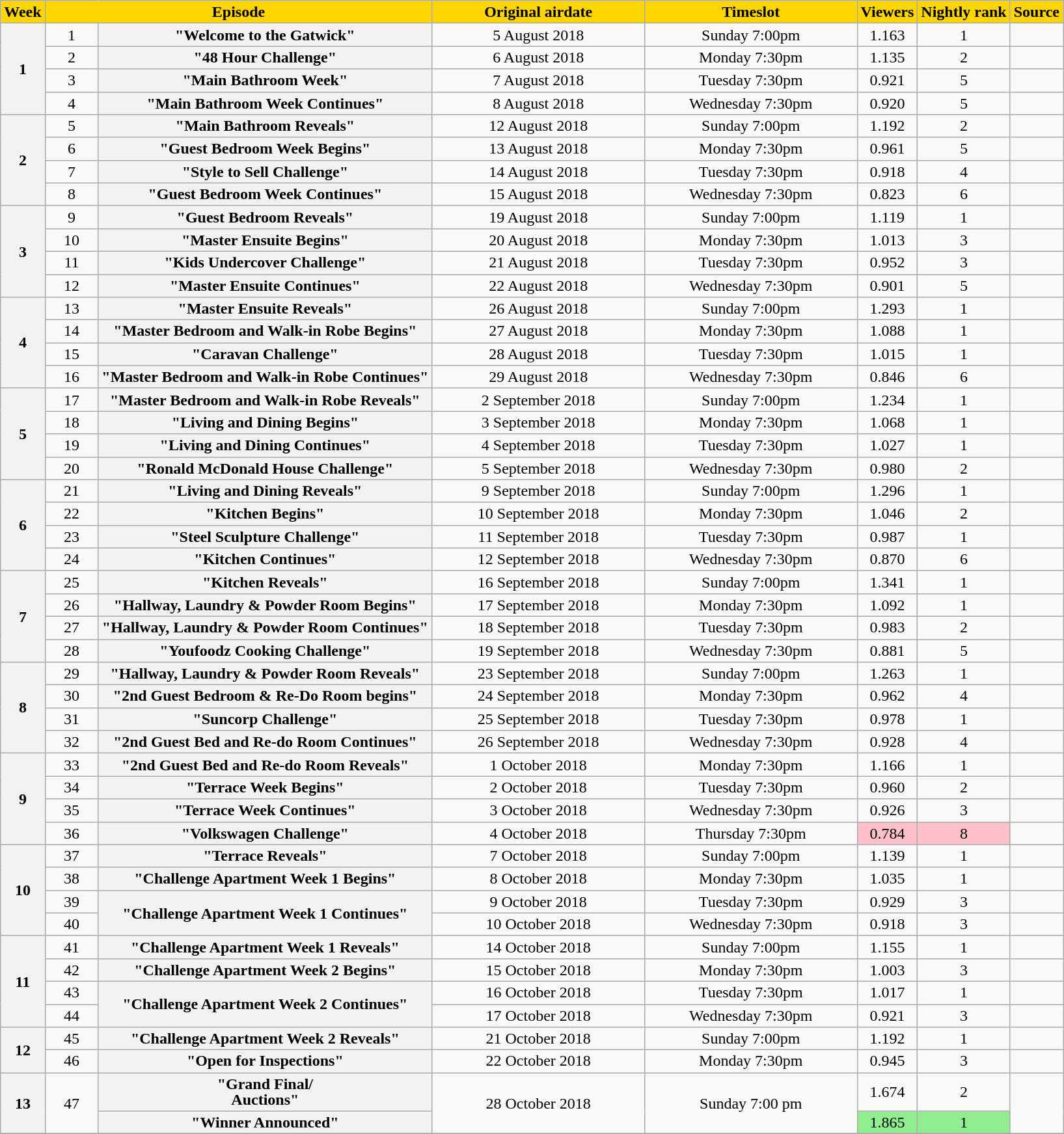<table class="wikitable plainrowheaders" style="text-align:center; line-height:16px; vbbwidth:99%;">
<tr>
<th scope="col" style="background:#FFD500; color:black;">Week</th>
<th scope="col" style="background:#FFD500; color:black;" colspan="2">Episode</th>
<th scope="col" style="background:#FFD500; color:black; width:20%;">Original airdate</th>
<th scope="col" style="background:#FFD500; color:black; width:20%;">Timeslot</th>
<th scope="col" style="background:#FFD500; color:black;">Viewers<br><small></small></th>
<th scope="col" style="background:#FFD500; color:black;">Nightly rank</th>
<th scope="col" style="background:#FFD500; color:black;">Source</th>
</tr>
<tr>
<th rowspan="4">1</th>
<td>1</td>
<th scope="row" style="text-align:center">"Welcome to the Gatwick"</th>
<td>5 August 2018</td>
<td>Sunday 7:00pm</td>
<td>1.163</td>
<td>1</td>
<td></td>
</tr>
<tr>
<td>2</td>
<th scope="row" style="text-align:center">"48 Hour Challenge"</th>
<td>6 August 2018</td>
<td>Monday 7:30pm</td>
<td>1.135</td>
<td>2</td>
<td></td>
</tr>
<tr>
<td>3</td>
<th scope="row" style="text-align:center">"Main Bathroom Week"</th>
<td>7 August 2018</td>
<td>Tuesday 7:30pm</td>
<td>0.921</td>
<td>5</td>
<td></td>
</tr>
<tr>
<td>4</td>
<th scope="row" style="text-align:center">"Main Bathroom Week Continues"</th>
<td>8 August 2018</td>
<td>Wednesday 7:30pm</td>
<td>0.920</td>
<td>5</td>
<td></td>
</tr>
<tr>
<th rowspan="4">2</th>
<td>5</td>
<th scope="row" style="text-align:center">"Main Bathroom Reveals"</th>
<td>12 August 2018</td>
<td>Sunday 7:00pm</td>
<td>1.192</td>
<td>2</td>
<td></td>
</tr>
<tr>
<td>6</td>
<th scope="row" style="text-align:center">"Guest Bedroom Week Begins"</th>
<td>13 August 2018</td>
<td>Monday 7:30pm</td>
<td>0.961</td>
<td>5</td>
<td></td>
</tr>
<tr>
<td>7</td>
<th scope="row" style="text-align:center">"Style to Sell Challenge"</th>
<td>14 August 2018</td>
<td>Tuesday 7:30pm</td>
<td>0.918</td>
<td>4</td>
<td></td>
</tr>
<tr>
<td>8</td>
<th scope="row" style="text-align:center">"Guest Bedroom Week Continues"</th>
<td>15 August 2018</td>
<td>Wednesday 7:30pm</td>
<td>0.823</td>
<td>6</td>
<td></td>
</tr>
<tr>
<th rowspan="4">3</th>
<td>9</td>
<th scope="row" style="text-align:center">"Guest Bedroom Reveals"</th>
<td>19 August 2018</td>
<td>Sunday 7:00pm</td>
<td>1.119</td>
<td>1</td>
<td></td>
</tr>
<tr>
<td>10</td>
<th scope="row" style="text-align:center">"Master Ensuite Begins"</th>
<td>20 August 2018</td>
<td>Monday 7:30pm</td>
<td>1.013</td>
<td>3</td>
<td></td>
</tr>
<tr>
<td>11</td>
<th scope="row" style="text-align:center">"Kids Undercover Challenge"</th>
<td>21 August 2018</td>
<td>Tuesday 7:30pm</td>
<td>0.952</td>
<td>3</td>
<td></td>
</tr>
<tr>
<td>12</td>
<th scope="row" style="text-align:center">"Master Ensuite Continues"</th>
<td>22 August 2018</td>
<td>Wednesday 7:30pm</td>
<td>0.901</td>
<td>5</td>
<td></td>
</tr>
<tr>
<th rowspan="4">4</th>
<td>13</td>
<th scope="row" style="text-align:center">"Master Ensuite Reveals"</th>
<td>26 August 2018</td>
<td>Sunday 7:00pm</td>
<td>1.293</td>
<td>1</td>
<td></td>
</tr>
<tr>
<td>14</td>
<th scope="row" style="text-align:center">"Master Bedroom and Walk-in Robe Begins"</th>
<td>27 August 2018</td>
<td>Monday 7:30pm</td>
<td>1.088</td>
<td>1</td>
<td></td>
</tr>
<tr>
<td>15</td>
<th scope="row" style="text-align:center">"Caravan Challenge"</th>
<td>28 August 2018</td>
<td>Tuesday 7:30pm</td>
<td>1.015</td>
<td>1</td>
<td></td>
</tr>
<tr>
<td>16</td>
<th scope="row" style="text-align:center">"Master Bedroom and Walk-in Robe Continues"</th>
<td>29 August 2018</td>
<td>Wednesday 7:30pm</td>
<td>0.846</td>
<td>6</td>
<td></td>
</tr>
<tr>
<th rowspan="4">5</th>
<td>17</td>
<th scope="row" style="text-align:center">"Master Bedroom and Walk-in Robe Reveals"</th>
<td>2 September 2018</td>
<td>Sunday 7:00pm</td>
<td>1.234</td>
<td>1</td>
<td></td>
</tr>
<tr>
<td>18</td>
<th scope="row" style="text-align:center">"Living and Dining Begins"</th>
<td>3 September 2018</td>
<td>Monday 7:30pm</td>
<td>1.068</td>
<td>1</td>
<td></td>
</tr>
<tr>
<td>19</td>
<th scope="row" style="text-align:center">"Living and Dining Continues"</th>
<td>4 September 2018</td>
<td>Tuesday 7:30pm</td>
<td>1.027</td>
<td>1</td>
<td></td>
</tr>
<tr>
<td>20</td>
<th scope="row" style="text-align:center">"Ronald McDonald House Challenge"</th>
<td>5 September 2018</td>
<td>Wednesday 7:30pm</td>
<td>0.980</td>
<td>2</td>
<td></td>
</tr>
<tr>
<th rowspan="4">6</th>
<td>21</td>
<th scope="row" style="text-align:center">"Living and Dining Reveals"</th>
<td>9 September 2018</td>
<td>Sunday 7:00pm</td>
<td>1.296</td>
<td>1</td>
<td></td>
</tr>
<tr>
<td>22</td>
<th scope="row" style="text-align:center">"Kitchen Begins"</th>
<td>10 September 2018</td>
<td>Monday 7:30pm</td>
<td>1.046</td>
<td>2</td>
<td></td>
</tr>
<tr>
<td>23</td>
<th scope="row" style="text-align:center">"Steel Sculpture Challenge"</th>
<td>11 September 2018</td>
<td>Tuesday 7:30pm</td>
<td>0.987</td>
<td>1</td>
<td></td>
</tr>
<tr>
<td>24</td>
<th scope="row" style="text-align:center">"Kitchen Continues"</th>
<td>12 September 2018</td>
<td>Wednesday 7:30pm</td>
<td>0.870</td>
<td>6</td>
<td></td>
</tr>
<tr>
<th rowspan="4">7</th>
<td>25</td>
<th scope="row" style="text-align:center">"Kitchen Reveals"</th>
<td>16 September 2018</td>
<td>Sunday 7:00pm</td>
<td>1.341</td>
<td>1</td>
<td></td>
</tr>
<tr>
<td>26</td>
<th scope="row" style="text-align:center">"Hallway, Laundry & Powder Room Begins"</th>
<td>17 September 2018</td>
<td>Monday 7:30pm</td>
<td>1.092</td>
<td>1</td>
<td></td>
</tr>
<tr>
<td>27</td>
<th scope="row" style="text-align:center">"Hallway, Laundry & Powder Room Continues"</th>
<td>18 September 2018</td>
<td>Tuesday 7:30pm</td>
<td>0.983</td>
<td>2</td>
<td></td>
</tr>
<tr>
<td>28</td>
<th scope="row" style="text-align:center">"Youfoodz Cooking Challenge"</th>
<td>19 September 2018</td>
<td>Wednesday 7:30pm</td>
<td>0.881</td>
<td>5</td>
<td></td>
</tr>
<tr>
<th rowspan="4">8</th>
<td>29</td>
<th scope="row" style="text-align:center">"Hallway, Laundry & Powder Room Reveals"</th>
<td>23 September 2018</td>
<td>Sunday 7:00pm</td>
<td>1.263</td>
<td>1</td>
<td></td>
</tr>
<tr>
<td>30</td>
<th scope="row" style="text-align:center">"2nd Guest Bedroom & Re-Do Room begins"</th>
<td>24 September 2018</td>
<td>Monday 7:30pm</td>
<td>0.962</td>
<td>4</td>
<td></td>
</tr>
<tr>
<td>31</td>
<th scope="row" style="text-align:center">"Suncorp Challenge"</th>
<td>25 September 2018</td>
<td>Tuesday 7:30pm</td>
<td>0.978</td>
<td>1</td>
<td></td>
</tr>
<tr>
<td>32</td>
<th scope="row" style="text-align:center">"2nd Guest Bed and Re-do Room Continues"</th>
<td>26 September 2018</td>
<td>Wednesday 7:30pm</td>
<td>0.928</td>
<td>4</td>
<td></td>
</tr>
<tr>
<th rowspan="4">9</th>
<td>33</td>
<th scope="row" style="text-align:center">"2nd Guest Bed and Re-do Room Reveals"</th>
<td>1 October 2018</td>
<td>Monday 7:30pm</td>
<td>1.166</td>
<td>1</td>
<td></td>
</tr>
<tr>
<td>34</td>
<th scope="row" style="text-align:center">"Terrace Week Begins"</th>
<td>2 October 2018</td>
<td>Tuesday 7:30pm</td>
<td>0.960</td>
<td>2</td>
<td></td>
</tr>
<tr>
<td>35</td>
<th scope="row" style="text-align:center">"Terrace Week Continues"</th>
<td>3 October 2018</td>
<td>Wednesday 7:30pm</td>
<td>0.926</td>
<td>3</td>
<td></td>
</tr>
<tr>
<td>36</td>
<th scope="row" style="text-align:center">"Volkswagen Challenge"</th>
<td>4 October 2018</td>
<td>Thursday 7:30pm</td>
<td style="background:#FFC0CB">0.784</td>
<td style="background:#FFC0CB">8</td>
<td></td>
</tr>
<tr>
<th rowspan="4">10</th>
<td>37</td>
<th scope="row" style="text-align:center">"Terrace Reveals"</th>
<td>7 October 2018</td>
<td>Sunday 7:00pm</td>
<td>1.139</td>
<td>1</td>
<td></td>
</tr>
<tr>
<td>38</td>
<th scope="row" style="text-align:center">"Challenge Apartment Week 1 Begins"</th>
<td>8 October 2018</td>
<td>Monday 7:30pm</td>
<td>1.035</td>
<td>1</td>
<td></td>
</tr>
<tr>
<td>39</td>
<th rowspan="2" scope="row" style="text-align:center">"Challenge Apartment Week 1 Continues"</th>
<td>9 October 2018</td>
<td>Tuesday 7:30pm</td>
<td>0.929</td>
<td>3</td>
<td></td>
</tr>
<tr>
<td>40</td>
<td>10 October 2018</td>
<td>Wednesday 7:30pm</td>
<td>0.918</td>
<td>3</td>
<td></td>
</tr>
<tr>
<th rowspan="4">11</th>
<td>41</td>
<th scope="row" style="text-align:center">"Challenge Apartment Week 1 Reveals"</th>
<td>14 October 2018</td>
<td>Sunday 7:00pm</td>
<td>1.155</td>
<td>1</td>
<td></td>
</tr>
<tr>
<td>42</td>
<th scope="row" style="text-align:center">"Challenge Apartment Week 2 Begins"</th>
<td>15 October 2018</td>
<td>Monday 7:30pm</td>
<td>1.003</td>
<td>3</td>
<td></td>
</tr>
<tr>
<td>43</td>
<th rowspan="2" scope="row" style="text-align:center">"Challenge Apartment Week 2 Continues"</th>
<td>16 October 2018</td>
<td>Tuesday 7:30pm</td>
<td>1.017</td>
<td>1</td>
<td></td>
</tr>
<tr>
<td>44</td>
<td>17 October 2018</td>
<td>Wednesday 7:30pm</td>
<td>0.921</td>
<td>3</td>
<td></td>
</tr>
<tr>
<th rowspan="2">12</th>
<td>45</td>
<th scope="row" style="text-align:center">"Challenge Apartment Week 2 Reveals"</th>
<td>21 October 2018</td>
<td>Sunday 7:00pm</td>
<td>1.192</td>
<td>1</td>
<td></td>
</tr>
<tr>
<td>46</td>
<th scope="row" style="text-align:center">"Open for Inspections"</th>
<td>22 October 2018</td>
<td>Monday 7:30pm</td>
<td>0.945</td>
<td>3</td>
<td></td>
</tr>
<tr>
<th rowspan="2">13</th>
<td style="width:05%;" rowspan="2">47</td>
<th scope="row" style="text-align:center"><strong>"Grand Final/<br>Auctions"</strong></th>
<td rowspan="2">28 October 2018</td>
<td rowspan="2">Sunday 7:00 pm</td>
<td>1.674</td>
<td>2</td>
<td rowspan=2></td>
</tr>
<tr>
<th scope="row" style="text-align:center"><strong>"Winner Announced"</strong></th>
<td style="background:#90EE90">1.865</td>
<td style="background:#90EE90">1</td>
</tr>
<tr>
</tr>
</table>
